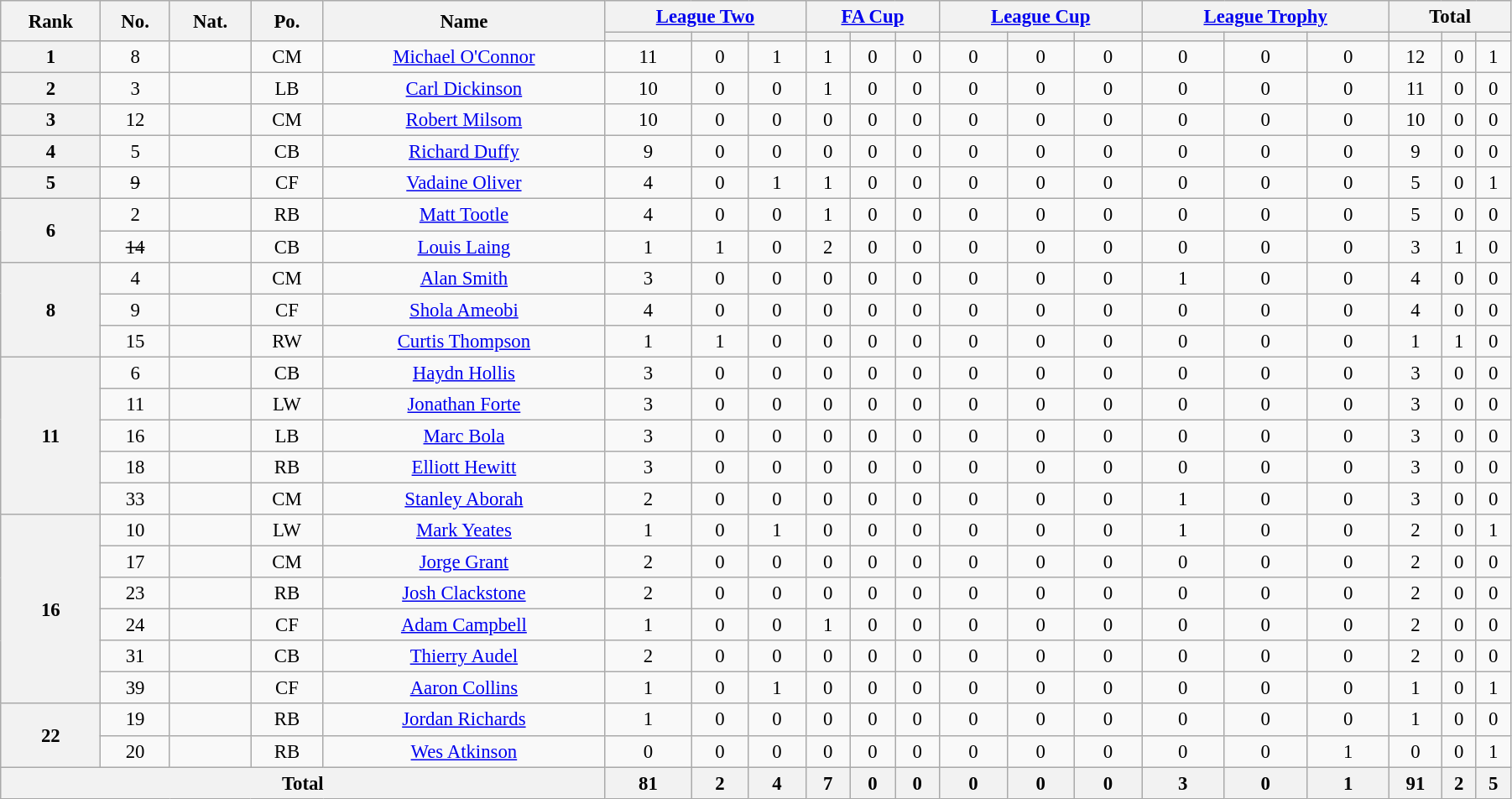<table class="wikitable" style="text-align:center; font-size:95%; width:95%;">
<tr>
<th rowspan=2>Rank</th>
<th rowspan=2>No.</th>
<th rowspan=2>Nat.</th>
<th rowspan=2>Po.</th>
<th rowspan=2>Name</th>
<th colspan=3><a href='#'>League Two</a></th>
<th colspan=3><a href='#'>FA Cup</a></th>
<th colspan=3><a href='#'>League Cup</a></th>
<th colspan=3><a href='#'>League Trophy</a></th>
<th colspan=3>Total</th>
</tr>
<tr>
<th></th>
<th></th>
<th></th>
<th></th>
<th></th>
<th></th>
<th></th>
<th></th>
<th></th>
<th></th>
<th></th>
<th></th>
<th></th>
<th></th>
<th></th>
</tr>
<tr>
<th rowspan=1>1</th>
<td>8</td>
<td></td>
<td>CM</td>
<td><a href='#'>Michael O'Connor</a></td>
<td>11</td>
<td>0</td>
<td>1</td>
<td>1</td>
<td>0</td>
<td>0</td>
<td>0</td>
<td>0</td>
<td>0</td>
<td>0</td>
<td>0</td>
<td>0</td>
<td>12</td>
<td>0</td>
<td>1</td>
</tr>
<tr>
<th rowspan=1>2</th>
<td>3</td>
<td></td>
<td>LB</td>
<td><a href='#'>Carl Dickinson</a></td>
<td>10</td>
<td>0</td>
<td>0</td>
<td>1</td>
<td>0</td>
<td>0</td>
<td>0</td>
<td>0</td>
<td>0</td>
<td>0</td>
<td>0</td>
<td>0</td>
<td>11</td>
<td>0</td>
<td>0</td>
</tr>
<tr>
<th rowspan=1>3</th>
<td>12</td>
<td></td>
<td>CM</td>
<td><a href='#'>Robert Milsom</a></td>
<td>10</td>
<td>0</td>
<td>0</td>
<td>0</td>
<td>0</td>
<td>0</td>
<td>0</td>
<td>0</td>
<td>0</td>
<td>0</td>
<td>0</td>
<td>0</td>
<td>10</td>
<td>0</td>
<td>0</td>
</tr>
<tr>
<th rowspan=1>4</th>
<td>5</td>
<td></td>
<td>CB</td>
<td><a href='#'>Richard Duffy</a></td>
<td>9</td>
<td>0</td>
<td>0</td>
<td>0</td>
<td>0</td>
<td>0</td>
<td>0</td>
<td>0</td>
<td>0</td>
<td>0</td>
<td>0</td>
<td>0</td>
<td>9</td>
<td>0</td>
<td>0</td>
</tr>
<tr>
<th rowspan=1>5</th>
<td><s>9</s></td>
<td></td>
<td>CF</td>
<td><a href='#'>Vadaine Oliver</a></td>
<td>4</td>
<td>0</td>
<td>1</td>
<td>1</td>
<td>0</td>
<td>0</td>
<td>0</td>
<td>0</td>
<td>0</td>
<td>0</td>
<td>0</td>
<td>0</td>
<td>5</td>
<td>0</td>
<td>1</td>
</tr>
<tr>
<th rowspan=2>6</th>
<td>2</td>
<td></td>
<td>RB</td>
<td><a href='#'>Matt Tootle</a></td>
<td>4</td>
<td>0</td>
<td>0</td>
<td>1</td>
<td>0</td>
<td>0</td>
<td>0</td>
<td>0</td>
<td>0</td>
<td>0</td>
<td>0</td>
<td>0</td>
<td>5</td>
<td>0</td>
<td>0</td>
</tr>
<tr>
<td><s>14</s></td>
<td></td>
<td>CB</td>
<td><a href='#'>Louis Laing</a></td>
<td>1</td>
<td>1</td>
<td>0</td>
<td>2</td>
<td>0</td>
<td>0</td>
<td>0</td>
<td>0</td>
<td>0</td>
<td>0</td>
<td>0</td>
<td>0</td>
<td>3</td>
<td>1</td>
<td>0</td>
</tr>
<tr>
<th rowspan=3>8</th>
<td>4</td>
<td></td>
<td>CM</td>
<td><a href='#'>Alan Smith</a></td>
<td>3</td>
<td>0</td>
<td>0</td>
<td>0</td>
<td>0</td>
<td>0</td>
<td>0</td>
<td>0</td>
<td>0</td>
<td>1</td>
<td>0</td>
<td>0</td>
<td>4</td>
<td>0</td>
<td>0</td>
</tr>
<tr>
<td>9</td>
<td></td>
<td>CF</td>
<td><a href='#'>Shola Ameobi</a></td>
<td>4</td>
<td>0</td>
<td>0</td>
<td>0</td>
<td>0</td>
<td>0</td>
<td>0</td>
<td>0</td>
<td>0</td>
<td>0</td>
<td>0</td>
<td>0</td>
<td>4</td>
<td>0</td>
<td>0</td>
</tr>
<tr>
<td>15</td>
<td></td>
<td>RW</td>
<td><a href='#'>Curtis Thompson</a></td>
<td>1</td>
<td>1</td>
<td>0</td>
<td>0</td>
<td>0</td>
<td>0</td>
<td>0</td>
<td>0</td>
<td>0</td>
<td>0</td>
<td>0</td>
<td>0</td>
<td>1</td>
<td>1</td>
<td>0</td>
</tr>
<tr>
<th rowspan=5>11</th>
<td>6</td>
<td></td>
<td>CB</td>
<td><a href='#'>Haydn Hollis</a></td>
<td>3</td>
<td>0</td>
<td>0</td>
<td>0</td>
<td>0</td>
<td>0</td>
<td>0</td>
<td>0</td>
<td>0</td>
<td>0</td>
<td>0</td>
<td>0</td>
<td>3</td>
<td>0</td>
<td>0</td>
</tr>
<tr>
<td>11</td>
<td></td>
<td>LW</td>
<td><a href='#'>Jonathan Forte</a></td>
<td>3</td>
<td>0</td>
<td>0</td>
<td>0</td>
<td>0</td>
<td>0</td>
<td>0</td>
<td>0</td>
<td>0</td>
<td>0</td>
<td>0</td>
<td>0</td>
<td>3</td>
<td>0</td>
<td>0</td>
</tr>
<tr>
<td>16</td>
<td></td>
<td>LB</td>
<td><a href='#'>Marc Bola</a></td>
<td>3</td>
<td>0</td>
<td>0</td>
<td>0</td>
<td>0</td>
<td>0</td>
<td>0</td>
<td>0</td>
<td>0</td>
<td>0</td>
<td>0</td>
<td>0</td>
<td>3</td>
<td>0</td>
<td>0</td>
</tr>
<tr>
<td>18</td>
<td></td>
<td>RB</td>
<td><a href='#'>Elliott Hewitt</a></td>
<td>3</td>
<td>0</td>
<td>0</td>
<td>0</td>
<td>0</td>
<td>0</td>
<td>0</td>
<td>0</td>
<td>0</td>
<td>0</td>
<td>0</td>
<td>0</td>
<td>3</td>
<td>0</td>
<td>0</td>
</tr>
<tr>
<td>33</td>
<td></td>
<td>CM</td>
<td><a href='#'>Stanley Aborah</a></td>
<td>2</td>
<td>0</td>
<td>0</td>
<td>0</td>
<td>0</td>
<td>0</td>
<td>0</td>
<td>0</td>
<td>0</td>
<td>1</td>
<td>0</td>
<td>0</td>
<td>3</td>
<td>0</td>
<td>0</td>
</tr>
<tr>
<th rowspan=6>16</th>
<td>10</td>
<td></td>
<td>LW</td>
<td><a href='#'>Mark Yeates</a></td>
<td>1</td>
<td>0</td>
<td>1</td>
<td>0</td>
<td>0</td>
<td>0</td>
<td>0</td>
<td>0</td>
<td>0</td>
<td>1</td>
<td>0</td>
<td>0</td>
<td>2</td>
<td>0</td>
<td>1</td>
</tr>
<tr>
<td>17</td>
<td></td>
<td>CM</td>
<td><a href='#'>Jorge Grant</a></td>
<td>2</td>
<td>0</td>
<td>0</td>
<td>0</td>
<td>0</td>
<td>0</td>
<td>0</td>
<td>0</td>
<td>0</td>
<td>0</td>
<td>0</td>
<td>0</td>
<td>2</td>
<td>0</td>
<td>0</td>
</tr>
<tr>
<td>23</td>
<td></td>
<td>RB</td>
<td><a href='#'>Josh Clackstone</a></td>
<td>2</td>
<td>0</td>
<td>0</td>
<td>0</td>
<td>0</td>
<td>0</td>
<td>0</td>
<td>0</td>
<td>0</td>
<td>0</td>
<td>0</td>
<td>0</td>
<td>2</td>
<td>0</td>
<td>0</td>
</tr>
<tr>
<td>24</td>
<td></td>
<td>CF</td>
<td><a href='#'>Adam Campbell</a></td>
<td>1</td>
<td>0</td>
<td>0</td>
<td>1</td>
<td>0</td>
<td>0</td>
<td>0</td>
<td>0</td>
<td>0</td>
<td>0</td>
<td>0</td>
<td>0</td>
<td>2</td>
<td>0</td>
<td>0</td>
</tr>
<tr>
<td>31</td>
<td></td>
<td>CB</td>
<td><a href='#'>Thierry Audel</a></td>
<td>2</td>
<td>0</td>
<td>0</td>
<td>0</td>
<td>0</td>
<td>0</td>
<td>0</td>
<td>0</td>
<td>0</td>
<td>0</td>
<td>0</td>
<td>0</td>
<td>2</td>
<td>0</td>
<td>0</td>
</tr>
<tr>
<td>39</td>
<td></td>
<td>CF</td>
<td><a href='#'>Aaron Collins</a></td>
<td>1</td>
<td>0</td>
<td>1</td>
<td>0</td>
<td>0</td>
<td>0</td>
<td>0</td>
<td>0</td>
<td>0</td>
<td>0</td>
<td>0</td>
<td>0</td>
<td>1</td>
<td>0</td>
<td>1</td>
</tr>
<tr>
<th rowspan=2>22</th>
<td>19</td>
<td></td>
<td>RB</td>
<td><a href='#'>Jordan Richards</a></td>
<td>1</td>
<td>0</td>
<td>0</td>
<td>0</td>
<td>0</td>
<td>0</td>
<td>0</td>
<td>0</td>
<td>0</td>
<td>0</td>
<td>0</td>
<td>0</td>
<td>1</td>
<td>0</td>
<td>0</td>
</tr>
<tr>
<td>20</td>
<td></td>
<td>RB</td>
<td><a href='#'>Wes Atkinson</a></td>
<td>0</td>
<td>0</td>
<td>0</td>
<td>0</td>
<td>0</td>
<td>0</td>
<td>0</td>
<td>0</td>
<td>0</td>
<td>0</td>
<td>0</td>
<td>1</td>
<td>0</td>
<td>0</td>
<td>1</td>
</tr>
<tr>
<th colspan=5>Total</th>
<th>81</th>
<th>2</th>
<th>4</th>
<th>7</th>
<th>0</th>
<th>0</th>
<th>0</th>
<th>0</th>
<th>0</th>
<th>3</th>
<th>0</th>
<th>1</th>
<th>91</th>
<th>2</th>
<th>5</th>
</tr>
</table>
